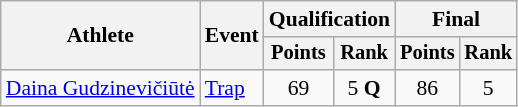<table class="wikitable" style="font-size:90%">
<tr>
<th rowspan="2">Athlete</th>
<th rowspan="2">Event</th>
<th colspan=2>Qualification</th>
<th colspan=2>Final</th>
</tr>
<tr style="font-size:95%">
<th>Points</th>
<th>Rank</th>
<th>Points</th>
<th>Rank</th>
</tr>
<tr align=center>
<td align=left><a href='#'>Daina Gudzinevičiūtė</a></td>
<td align=left><a href='#'>Trap</a></td>
<td>69</td>
<td>5 <strong>Q</strong></td>
<td>86</td>
<td>5</td>
</tr>
</table>
